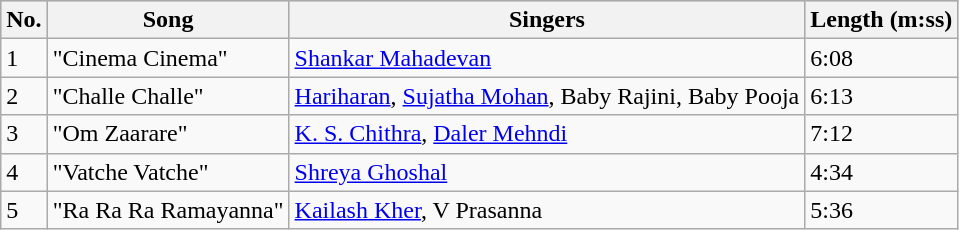<table class="wikitable">
<tr style="background:#cccccf; text-align:center;">
<th>No.</th>
<th>Song</th>
<th>Singers</th>
<th>Length (m:ss)</th>
</tr>
<tr>
<td>1</td>
<td>"Cinema Cinema"</td>
<td><a href='#'>Shankar Mahadevan</a></td>
<td>6:08</td>
</tr>
<tr>
<td>2</td>
<td>"Challe Challe"</td>
<td><a href='#'>Hariharan</a>, <a href='#'>Sujatha Mohan</a>, Baby Rajini, Baby Pooja</td>
<td>6:13</td>
</tr>
<tr>
<td>3</td>
<td>"Om Zaarare"</td>
<td><a href='#'>K. S. Chithra</a>, <a href='#'>Daler Mehndi</a></td>
<td>7:12</td>
</tr>
<tr>
<td>4</td>
<td>"Vatche Vatche"</td>
<td><a href='#'>Shreya Ghoshal</a></td>
<td>4:34</td>
</tr>
<tr>
<td>5</td>
<td>"Ra Ra Ra Ramayanna"</td>
<td><a href='#'>Kailash Kher</a>, V Prasanna</td>
<td>5:36</td>
</tr>
</table>
